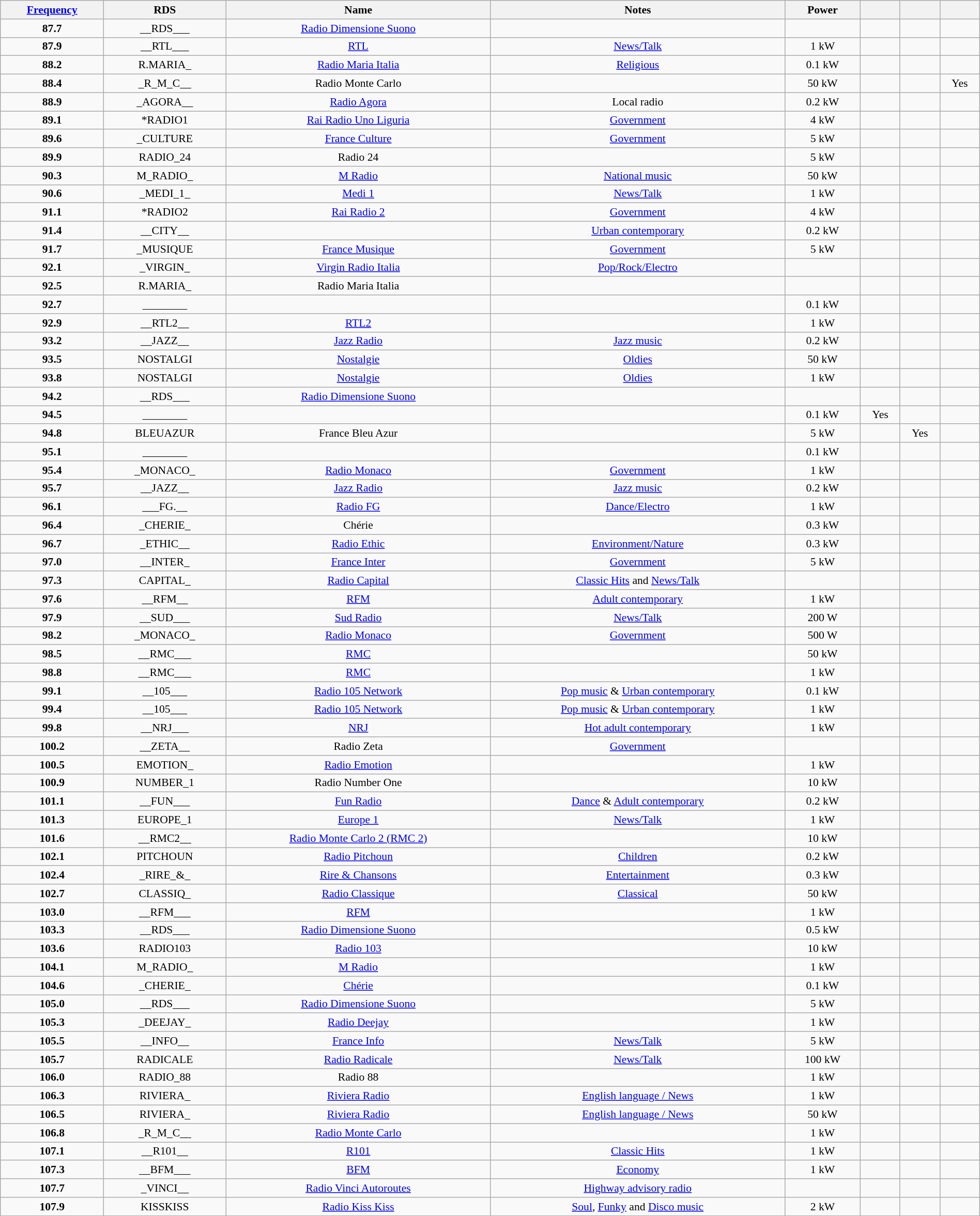<table class="wikitable sortable" width="100%" style="text-align:center; font-size: 90%">
<tr>
<th><a href='#'>Frequency</a></th>
<th>RDS</th>
<th>Name</th>
<th>Notes</th>
<th>Power</th>
<th></th>
<th></th>
<th></th>
</tr>
<tr>
<td><strong>87.7</strong></td>
<td>__RDS___</td>
<td><a href='#'>Radio Dimensione Suono</a></td>
<td></td>
<td></td>
<td></td>
<td></td>
<td></td>
</tr>
<tr>
<td><strong>87.9</strong></td>
<td>__RTL___</td>
<td><a href='#'>RTL</a></td>
<td><a href='#'>News/Talk</a></td>
<td>1 kW</td>
<td></td>
<td></td>
<td></td>
</tr>
<tr>
<td><strong>88.2</strong></td>
<td>R.MARIA_</td>
<td><a href='#'>Radio Maria Italia</a></td>
<td><a href='#'>Religious</a></td>
<td>0.1 kW</td>
<td></td>
<td></td>
<td></td>
</tr>
<tr>
<td><strong>88.4</strong></td>
<td>_R_M_C__</td>
<td>Radio Monte Carlo</td>
<td></td>
<td>50 kW</td>
<td></td>
<td></td>
<td>Yes</td>
</tr>
<tr>
<td><strong>88.9</strong></td>
<td>_AGORA__</td>
<td><a href='#'>Radio Agora</a></td>
<td>Local radio</td>
<td>0.2 kW</td>
<td></td>
<td></td>
<td></td>
</tr>
<tr>
<td><strong>89.1</strong></td>
<td>*RADIO1</td>
<td><a href='#'>Rai Radio Uno Liguria</a></td>
<td><a href='#'>Government</a></td>
<td>4 kW</td>
<td></td>
<td></td>
<td></td>
</tr>
<tr>
<td><strong>89.6</strong></td>
<td>_CULTURE</td>
<td><a href='#'>France Culture</a></td>
<td><a href='#'>Government</a></td>
<td>5 kW</td>
<td></td>
<td></td>
<td></td>
</tr>
<tr>
<td><strong>89.9</strong></td>
<td>RADIO_24</td>
<td>Radio 24</td>
<td></td>
<td>5 kW</td>
<td></td>
<td></td>
<td></td>
</tr>
<tr>
<td><strong>90.3</strong></td>
<td>M_RADIO_</td>
<td><a href='#'>M Radio</a></td>
<td><a href='#'>National music</a></td>
<td>50 kW</td>
<td></td>
<td></td>
<td></td>
</tr>
<tr>
<td><strong>90.6</strong></td>
<td>_MEDI_1_</td>
<td><a href='#'>Medi 1</a></td>
<td><a href='#'>News/Talk</a></td>
<td>1 kW</td>
<td></td>
<td></td>
<td></td>
</tr>
<tr>
<td><strong>91.1</strong></td>
<td>*RADIO2</td>
<td><a href='#'>Rai Radio 2</a></td>
<td><a href='#'>Government</a></td>
<td>4 kW</td>
<td></td>
<td></td>
<td></td>
</tr>
<tr>
<td><strong>91.4</strong></td>
<td>__CITY__</td>
<td></td>
<td><a href='#'>Urban contemporary</a></td>
<td>0.2 kW</td>
<td></td>
<td></td>
<td></td>
</tr>
<tr>
<td><strong>91.7</strong></td>
<td>_MUSIQUE</td>
<td><a href='#'>France Musique</a></td>
<td><a href='#'>Government</a></td>
<td>5 kW</td>
<td></td>
<td></td>
<td></td>
</tr>
<tr>
<td><strong>92.1</strong></td>
<td>_VIRGIN_</td>
<td><a href='#'>Virgin Radio Italia</a></td>
<td><a href='#'>Pop/Rock/Electro</a></td>
<td></td>
<td></td>
<td></td>
<td></td>
</tr>
<tr>
<td><strong>92.5</strong></td>
<td>R.MARIA_</td>
<td>Radio Maria Italia</td>
<td></td>
<td></td>
<td></td>
<td></td>
<td></td>
</tr>
<tr>
<td><strong>92.7</strong></td>
<td>________</td>
<td></td>
<td></td>
<td>0.1 kW</td>
<td></td>
<td></td>
<td></td>
</tr>
<tr>
<td><strong>92.9</strong></td>
<td>__RTL2__</td>
<td><a href='#'>RTL2</a></td>
<td></td>
<td>1 kW</td>
<td></td>
<td></td>
<td></td>
</tr>
<tr>
<td><strong>93.2</strong></td>
<td>__JAZZ__</td>
<td><a href='#'>Jazz Radio</a></td>
<td><a href='#'>Jazz music</a></td>
<td>0.2 kW</td>
<td></td>
<td></td>
<td></td>
</tr>
<tr>
<td><strong>93.5</strong></td>
<td>NOSTALGI</td>
<td><a href='#'>Nostalgie</a></td>
<td><a href='#'>Oldies</a></td>
<td>50 kW</td>
<td></td>
<td></td>
<td></td>
</tr>
<tr>
<td><strong>93.8</strong></td>
<td>NOSTALGI</td>
<td><a href='#'>Nostalgie</a></td>
<td><a href='#'>Oldies</a></td>
<td>1 kW</td>
<td></td>
<td></td>
<td></td>
</tr>
<tr>
<td><strong>94.2</strong></td>
<td>__RDS___</td>
<td><a href='#'>Radio Dimensione Suono</a></td>
<td></td>
<td></td>
<td></td>
<td></td>
<td></td>
</tr>
<tr>
<td><strong>94.5</strong></td>
<td>________</td>
<td></td>
<td></td>
<td>0.1 kW</td>
<td>Yes</td>
<td></td>
<td></td>
</tr>
<tr>
<td><strong>94.8</strong></td>
<td>BLEUAZUR</td>
<td>France Bleu Azur</td>
<td></td>
<td>5 kW</td>
<td></td>
<td>Yes</td>
<td></td>
</tr>
<tr>
<td><strong>95.1</strong></td>
<td>________</td>
<td></td>
<td></td>
<td>0.1 kW</td>
<td></td>
<td></td>
<td></td>
</tr>
<tr>
<td><strong>95.4</strong></td>
<td>_MONACO_</td>
<td><a href='#'>Radio Monaco</a></td>
<td><a href='#'>Government</a></td>
<td>1 kW</td>
<td></td>
<td></td>
<td></td>
</tr>
<tr>
<td><strong>95.7</strong></td>
<td>__JAZZ__</td>
<td><a href='#'>Jazz Radio</a></td>
<td><a href='#'>Jazz music</a></td>
<td>0.2 kW</td>
<td></td>
<td></td>
<td></td>
</tr>
<tr>
<td><strong>96.1</strong></td>
<td>___FG.__</td>
<td><a href='#'>Radio FG</a></td>
<td><a href='#'>Dance/Electro</a></td>
<td>1 kW</td>
<td></td>
<td></td>
<td></td>
</tr>
<tr>
<td><strong>96.4</strong></td>
<td>_CHERIE_</td>
<td>Chérie</td>
<td></td>
<td>0.3 kW</td>
<td></td>
<td></td>
<td></td>
</tr>
<tr>
<td><strong>96.7</strong></td>
<td>_ETHIC__</td>
<td><a href='#'>Radio Ethic</a></td>
<td><a href='#'>Environment/Nature</a></td>
<td>0.3 kW</td>
<td></td>
<td></td>
<td></td>
</tr>
<tr>
<td><strong>97.0</strong></td>
<td>__INTER_</td>
<td><a href='#'>France Inter</a></td>
<td><a href='#'>Government</a></td>
<td>5 kW</td>
<td></td>
<td></td>
<td></td>
</tr>
<tr>
<td><strong>97.3</strong></td>
<td>CAPITAL_</td>
<td><a href='#'>Radio Capital</a></td>
<td><a href='#'>Classic Hits</a> and <a href='#'>News/Talk</a></td>
<td></td>
<td></td>
<td></td>
<td></td>
</tr>
<tr>
<td><strong>97.6</strong></td>
<td>__RFM__</td>
<td><a href='#'>RFM</a></td>
<td><a href='#'>Adult contemporary</a></td>
<td>1 kW</td>
<td></td>
<td></td>
<td></td>
</tr>
<tr>
<td><strong>97.9</strong></td>
<td>__SUD___</td>
<td><a href='#'>Sud Radio</a></td>
<td><a href='#'>News/Talk</a></td>
<td>200 W</td>
<td></td>
<td></td>
<td></td>
</tr>
<tr>
<td><strong>98.2</strong></td>
<td>_MONACO_</td>
<td><a href='#'>Radio Monaco</a></td>
<td><a href='#'>Government</a></td>
<td>500 W</td>
<td></td>
<td></td>
<td></td>
</tr>
<tr>
<td><strong>98.5</strong></td>
<td>__RMC___</td>
<td><a href='#'>RMC</a></td>
<td></td>
<td>50 kW</td>
<td></td>
<td></td>
<td></td>
</tr>
<tr>
<td><strong>98.8</strong></td>
<td>__RMC___</td>
<td><a href='#'>RMC</a></td>
<td></td>
<td>1 kW</td>
<td></td>
<td></td>
<td></td>
</tr>
<tr>
<td><strong>99.1</strong></td>
<td>__105___</td>
<td><a href='#'>Radio 105 Network</a></td>
<td><a href='#'>Pop music</a> & <a href='#'>Urban contemporary</a></td>
<td>0.1 kW</td>
<td></td>
<td></td>
<td></td>
</tr>
<tr>
<td><strong>99.4</strong></td>
<td>__105___</td>
<td><a href='#'>Radio 105 Network</a></td>
<td><a href='#'>Pop music</a> & <a href='#'>Urban contemporary</a></td>
<td>1 kW</td>
<td></td>
<td></td>
<td></td>
</tr>
<tr>
<td><strong>99.8</strong></td>
<td>__NRJ___</td>
<td><a href='#'>NRJ</a></td>
<td><a href='#'>Hot adult contemporary</a></td>
<td>1 kW</td>
<td></td>
<td></td>
<td></td>
</tr>
<tr>
<td><strong>100.2</strong></td>
<td>__ZETA__</td>
<td>Radio Zeta</td>
<td><a href='#'>Government</a></td>
<td></td>
<td></td>
<td></td>
<td></td>
</tr>
<tr>
<td><strong>100.5</strong></td>
<td>EMOTION_</td>
<td><a href='#'>Radio Emotion</a></td>
<td></td>
<td>1 kW</td>
<td></td>
<td></td>
<td></td>
</tr>
<tr>
<td><strong>100.9</strong></td>
<td>NUMBER_1</td>
<td>Radio Number One</td>
<td></td>
<td>10 kW</td>
<td></td>
<td></td>
<td></td>
</tr>
<tr>
<td><strong>101.1</strong></td>
<td>__FUN___</td>
<td><a href='#'>Fun Radio</a></td>
<td><a href='#'>Dance</a> & <a href='#'>Adult contemporary</a></td>
<td>0.2 kW</td>
<td></td>
<td></td>
<td></td>
</tr>
<tr>
<td><strong>101.3</strong></td>
<td>EUROPE_1</td>
<td><a href='#'>Europe 1</a></td>
<td><a href='#'>News/Talk</a></td>
<td>1 kW</td>
<td></td>
<td></td>
<td></td>
</tr>
<tr>
<td><strong>101.6</strong></td>
<td>__RMC2__</td>
<td><a href='#'>Radio Monte Carlo 2 (RMC 2)</a></td>
<td></td>
<td>10 kW</td>
<td></td>
<td></td>
<td></td>
</tr>
<tr>
<td><strong>102.1</strong></td>
<td>PITCHOUN</td>
<td><a href='#'>Radio Pitchoun</a></td>
<td><a href='#'>Children</a></td>
<td>0.2 kW</td>
<td></td>
<td></td>
<td></td>
</tr>
<tr>
<td><strong>102.4</strong></td>
<td>_RIRE_&_</td>
<td><a href='#'>Rire & Chansons</a></td>
<td><a href='#'>Entertainment</a></td>
<td>0.3 kW</td>
<td></td>
<td></td>
<td></td>
</tr>
<tr>
<td><strong>102.7</strong></td>
<td>CLASSIQ_</td>
<td><a href='#'>Radio Classique</a></td>
<td><a href='#'>Classical</a></td>
<td>50 kW</td>
<td></td>
<td></td>
<td></td>
</tr>
<tr>
<td><strong>103.0</strong></td>
<td>__RFM___</td>
<td><a href='#'>RFM</a></td>
<td></td>
<td>1 kW</td>
<td></td>
<td></td>
<td></td>
</tr>
<tr>
<td><strong>103.3</strong></td>
<td>__RDS___</td>
<td><a href='#'>Radio Dimensione Suono</a></td>
<td></td>
<td>0.5 kW</td>
<td></td>
<td></td>
<td></td>
</tr>
<tr>
<td><strong>103.6</strong></td>
<td>RADIO103</td>
<td><a href='#'>Radio 103</a></td>
<td></td>
<td>10 kW</td>
<td></td>
<td></td>
<td></td>
</tr>
<tr>
<td><strong>104.1</strong></td>
<td>M_RADIO_</td>
<td><a href='#'>M Radio</a></td>
<td></td>
<td>1 kW</td>
<td></td>
<td></td>
<td></td>
</tr>
<tr>
<td><strong>104.6</strong></td>
<td>_CHERIE_</td>
<td><a href='#'>Chérie</a></td>
<td></td>
<td>0.1 kW</td>
<td></td>
<td></td>
<td></td>
</tr>
<tr>
<td><strong>105.0</strong></td>
<td>__RDS___</td>
<td><a href='#'>Radio Dimensione Suono</a></td>
<td></td>
<td>5 kW</td>
<td></td>
<td></td>
<td></td>
</tr>
<tr>
<td><strong>105.3</strong></td>
<td>_DEEJAY_</td>
<td><a href='#'>Radio Deejay</a></td>
<td></td>
<td>1 kW</td>
<td></td>
<td></td>
<td></td>
</tr>
<tr>
<td><strong>105.5</strong></td>
<td>__INFO__</td>
<td><a href='#'>France Info</a></td>
<td><a href='#'>News/Talk</a></td>
<td>5 kW</td>
<td></td>
<td></td>
<td></td>
</tr>
<tr>
<td><strong>105.7</strong></td>
<td>RADICALE</td>
<td><a href='#'>Radio Radicale</a></td>
<td><a href='#'>News/Talk</a></td>
<td>100 kW</td>
<td></td>
<td></td>
<td></td>
</tr>
<tr>
<td><strong>106.0</strong></td>
<td>RADIO_88</td>
<td>Radio 88</td>
<td></td>
<td>1 kW</td>
<td></td>
<td></td>
<td></td>
</tr>
<tr>
<td><strong>106.3</strong></td>
<td>RIVIERA_</td>
<td><a href='#'>Riviera Radio</a></td>
<td><a href='#'>English language / News</a></td>
<td>1 kW</td>
<td></td>
<td></td>
<td></td>
</tr>
<tr>
<td><strong>106.5</strong></td>
<td>RIVIERA_</td>
<td><a href='#'>Riviera Radio</a></td>
<td><a href='#'>English language / News</a></td>
<td>50 kW</td>
<td></td>
<td></td>
<td></td>
</tr>
<tr>
<td><strong>106.8</strong></td>
<td>_R_M_C__</td>
<td><a href='#'>Radio Monte Carlo</a></td>
<td></td>
<td>1 kW</td>
<td></td>
<td></td>
<td></td>
</tr>
<tr>
<td><strong>107.1</strong></td>
<td>__R101__</td>
<td><a href='#'>R101</a></td>
<td><a href='#'>Classic Hits</a></td>
<td>1 kW</td>
<td></td>
<td></td>
<td></td>
</tr>
<tr>
<td><strong>107.3</strong></td>
<td>__BFM___</td>
<td><a href='#'>BFM</a></td>
<td><a href='#'>Economy</a></td>
<td>1 kW</td>
<td></td>
<td></td>
<td></td>
</tr>
<tr>
<td><strong>107.7</strong></td>
<td>_VINCI__</td>
<td><a href='#'>Radio Vinci Autoroutes</a></td>
<td><a href='#'>Highway advisory radio</a></td>
<td></td>
<td></td>
<td></td>
<td></td>
</tr>
<tr>
<td><strong>107.9</strong></td>
<td>KISSKISS</td>
<td><a href='#'>Radio Kiss Kiss</a></td>
<td><a href='#'>Soul</a>, <a href='#'>Funky</a> and <a href='#'>Disco music</a></td>
<td>2 kW</td>
<td></td>
<td></td>
<td></td>
</tr>
<tr>
</tr>
</table>
